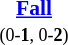<table style="width:100%;" cellspacing="1">
<tr>
<th width=25%></th>
<th width=10%></th>
<th width=25%></th>
</tr>
<tr style=font-size:90%>
<td align=right></td>
<td align=center><strong> <a href='#'>Fall</a> </strong><br><small>(0-<strong>1</strong>, 0-<strong>2</strong>)</small></td>
<td><strong></strong></td>
</tr>
</table>
